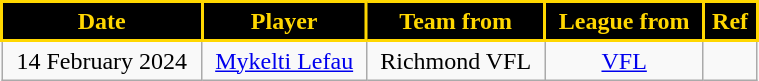<table class="wikitable" style="text-align:center; font-size:100%; width:40%;">
<tr>
<th style="background:black; border: solid gold 2px; color:gold;">Date</th>
<th style="background:black; border: solid gold 2px; color:gold;">Player</th>
<th style="background:black; border: solid gold 2px; color:gold;">Team from</th>
<th style="background:black; border: solid gold 2px; color:gold;">League from</th>
<th style="background:black; border: solid gold 2px; color:gold;">Ref</th>
</tr>
<tr>
<td>14 February 2024</td>
<td><a href='#'>Mykelti Lefau</a></td>
<td>Richmond VFL</td>
<td><a href='#'>VFL</a></td>
<td></td>
</tr>
</table>
